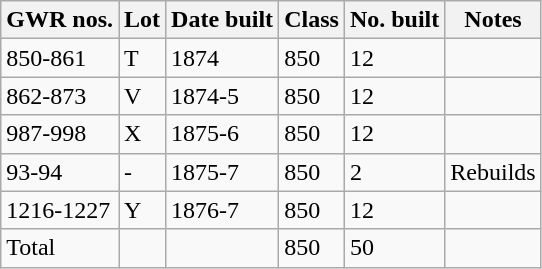<table class="wikitable">
<tr>
<th>GWR nos.</th>
<th>Lot</th>
<th>Date built</th>
<th>Class</th>
<th>No. built</th>
<th>Notes</th>
</tr>
<tr>
<td>850-861</td>
<td>T</td>
<td>1874</td>
<td>850</td>
<td>12</td>
<td></td>
</tr>
<tr>
<td>862-873</td>
<td>V</td>
<td>1874-5</td>
<td>850</td>
<td>12</td>
<td></td>
</tr>
<tr>
<td>987-998</td>
<td>X</td>
<td>1875-6</td>
<td>850</td>
<td>12</td>
<td></td>
</tr>
<tr>
<td>93-94</td>
<td>-</td>
<td>1875-7</td>
<td>850</td>
<td>2</td>
<td>Rebuilds</td>
</tr>
<tr>
<td>1216-1227</td>
<td>Y</td>
<td>1876-7</td>
<td>850</td>
<td>12</td>
<td></td>
</tr>
<tr>
<td>Total</td>
<td></td>
<td></td>
<td>850</td>
<td>50</td>
<td></td>
</tr>
</table>
